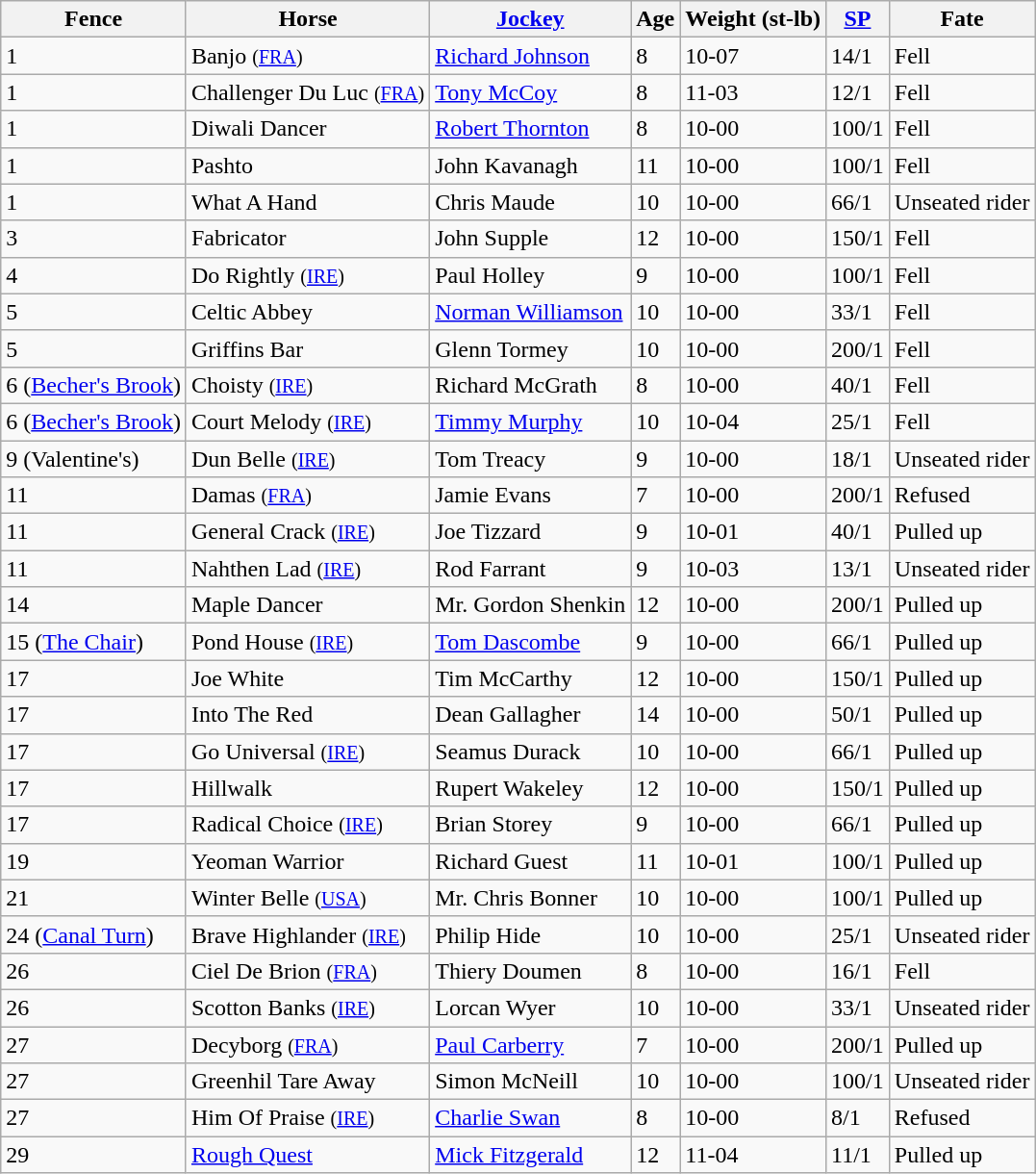<table class="wikitable">
<tr>
<th>Fence</th>
<th>Horse</th>
<th><a href='#'>Jockey</a></th>
<th>Age</th>
<th>Weight (st-lb)</th>
<th><a href='#'>SP</a></th>
<th>Fate</th>
</tr>
<tr>
<td>1</td>
<td>Banjo <small>(<a href='#'>FRA</a>)</small></td>
<td><a href='#'>Richard Johnson</a></td>
<td>8</td>
<td>10-07</td>
<td>14/1</td>
<td>Fell</td>
</tr>
<tr>
<td>1</td>
<td>Challenger Du Luc <small>(<a href='#'>FRA</a>)</small></td>
<td><a href='#'>Tony McCoy</a></td>
<td>8</td>
<td>11-03</td>
<td>12/1</td>
<td>Fell</td>
</tr>
<tr>
<td>1</td>
<td>Diwali Dancer</td>
<td><a href='#'>Robert Thornton</a></td>
<td>8</td>
<td>10-00</td>
<td>100/1</td>
<td>Fell</td>
</tr>
<tr>
<td>1</td>
<td>Pashto</td>
<td>John Kavanagh</td>
<td>11</td>
<td>10-00</td>
<td>100/1</td>
<td>Fell</td>
</tr>
<tr>
<td>1</td>
<td>What A Hand</td>
<td>Chris Maude</td>
<td>10</td>
<td>10-00</td>
<td>66/1</td>
<td>Unseated rider</td>
</tr>
<tr>
<td>3</td>
<td>Fabricator</td>
<td>John Supple</td>
<td>12</td>
<td>10-00</td>
<td>150/1</td>
<td>Fell</td>
</tr>
<tr>
<td>4</td>
<td>Do Rightly <small>(<a href='#'>IRE</a>)</small></td>
<td>Paul Holley</td>
<td>9</td>
<td>10-00</td>
<td>100/1</td>
<td>Fell</td>
</tr>
<tr>
<td>5</td>
<td>Celtic Abbey</td>
<td><a href='#'>Norman Williamson</a></td>
<td>10</td>
<td>10-00</td>
<td>33/1</td>
<td>Fell</td>
</tr>
<tr>
<td>5</td>
<td>Griffins Bar</td>
<td>Glenn Tormey</td>
<td>10</td>
<td>10-00</td>
<td>200/1</td>
<td>Fell</td>
</tr>
<tr>
<td>6 (<a href='#'>Becher's Brook</a>)</td>
<td>Choisty <small>(<a href='#'>IRE</a>)</small></td>
<td>Richard McGrath</td>
<td>8</td>
<td>10-00</td>
<td>40/1</td>
<td>Fell</td>
</tr>
<tr>
<td>6 (<a href='#'>Becher's Brook</a>)</td>
<td>Court Melody <small>(<a href='#'>IRE</a>)</small></td>
<td><a href='#'>Timmy Murphy</a></td>
<td>10</td>
<td>10-04</td>
<td>25/1</td>
<td>Fell</td>
</tr>
<tr>
<td>9 (Valentine's)</td>
<td>Dun Belle <small>(<a href='#'>IRE</a>)</small></td>
<td>Tom Treacy</td>
<td>9</td>
<td>10-00</td>
<td>18/1</td>
<td>Unseated rider</td>
</tr>
<tr>
<td>11</td>
<td>Damas <small>(<a href='#'>FRA</a>)</small></td>
<td>Jamie Evans</td>
<td>7</td>
<td>10-00</td>
<td>200/1</td>
<td>Refused</td>
</tr>
<tr>
<td>11</td>
<td>General Crack <small>(<a href='#'>IRE</a>)</small></td>
<td>Joe Tizzard</td>
<td>9</td>
<td>10-01</td>
<td>40/1</td>
<td>Pulled up</td>
</tr>
<tr>
<td>11</td>
<td>Nahthen Lad <small>(<a href='#'>IRE</a>)</small></td>
<td>Rod Farrant</td>
<td>9</td>
<td>10-03</td>
<td>13/1</td>
<td>Unseated rider</td>
</tr>
<tr>
<td>14</td>
<td>Maple Dancer</td>
<td>Mr. Gordon Shenkin</td>
<td>12</td>
<td>10-00</td>
<td>200/1</td>
<td>Pulled up</td>
</tr>
<tr>
<td>15 (<a href='#'>The Chair</a>)</td>
<td>Pond House <small>(<a href='#'>IRE</a>)</small></td>
<td><a href='#'>Tom Dascombe</a></td>
<td>9</td>
<td>10-00</td>
<td>66/1</td>
<td>Pulled up</td>
</tr>
<tr>
<td>17</td>
<td>Joe White</td>
<td>Tim McCarthy</td>
<td>12</td>
<td>10-00</td>
<td>150/1</td>
<td>Pulled up</td>
</tr>
<tr>
<td>17</td>
<td>Into The Red</td>
<td>Dean Gallagher</td>
<td>14</td>
<td>10-00</td>
<td>50/1</td>
<td>Pulled up</td>
</tr>
<tr>
<td>17</td>
<td>Go Universal <small>(<a href='#'>IRE</a>)</small></td>
<td>Seamus Durack</td>
<td>10</td>
<td>10-00</td>
<td>66/1</td>
<td>Pulled up</td>
</tr>
<tr>
<td>17</td>
<td>Hillwalk</td>
<td>Rupert Wakeley</td>
<td>12</td>
<td>10-00</td>
<td>150/1</td>
<td>Pulled up</td>
</tr>
<tr>
<td>17</td>
<td>Radical Choice <small>(<a href='#'>IRE</a>)</small></td>
<td>Brian Storey</td>
<td>9</td>
<td>10-00</td>
<td>66/1</td>
<td>Pulled up</td>
</tr>
<tr>
<td>19</td>
<td>Yeoman Warrior</td>
<td>Richard Guest</td>
<td>11</td>
<td>10-01</td>
<td>100/1</td>
<td>Pulled up</td>
</tr>
<tr>
<td>21</td>
<td>Winter Belle <small>(<a href='#'>USA</a>)</small></td>
<td>Mr. Chris Bonner</td>
<td>10</td>
<td>10-00</td>
<td>100/1</td>
<td>Pulled up</td>
</tr>
<tr>
<td>24 (<a href='#'>Canal Turn</a>)</td>
<td>Brave Highlander <small>(<a href='#'>IRE</a>)</small></td>
<td>Philip Hide</td>
<td>10</td>
<td>10-00</td>
<td>25/1</td>
<td>Unseated rider</td>
</tr>
<tr>
<td>26</td>
<td>Ciel De Brion <small>(<a href='#'>FRA</a>)</small></td>
<td>Thiery Doumen</td>
<td>8</td>
<td>10-00</td>
<td>16/1</td>
<td>Fell</td>
</tr>
<tr>
<td>26</td>
<td>Scotton Banks <small>(<a href='#'>IRE</a>)</small></td>
<td>Lorcan Wyer</td>
<td>10</td>
<td>10-00</td>
<td>33/1</td>
<td>Unseated rider</td>
</tr>
<tr>
<td>27</td>
<td>Decyborg <small>(<a href='#'>FRA</a>)</small></td>
<td><a href='#'>Paul Carberry</a></td>
<td>7</td>
<td>10-00</td>
<td>200/1</td>
<td>Pulled up</td>
</tr>
<tr>
<td>27</td>
<td>Greenhil Tare Away</td>
<td>Simon McNeill</td>
<td>10</td>
<td>10-00</td>
<td>100/1</td>
<td>Unseated rider</td>
</tr>
<tr>
<td>27</td>
<td>Him Of Praise <small>(<a href='#'>IRE</a>)</small></td>
<td><a href='#'>Charlie Swan</a></td>
<td>8</td>
<td>10-00</td>
<td>8/1</td>
<td>Refused</td>
</tr>
<tr>
<td>29</td>
<td><a href='#'>Rough Quest</a></td>
<td><a href='#'>Mick Fitzgerald</a></td>
<td>12</td>
<td>11-04</td>
<td>11/1</td>
<td>Pulled up</td>
</tr>
</table>
